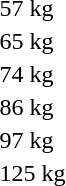<table>
<tr valign="top">
<td rowspan=2>57 kg<br></td>
<td rowspan=2></td>
<td rowspan=2></td>
<td></td>
</tr>
<tr>
<td></td>
</tr>
<tr valign="top">
<td rowspan=2>65 kg<br></td>
<td rowspan=2></td>
<td rowspan=2></td>
<td></td>
</tr>
<tr>
<td></td>
</tr>
<tr valign="top">
<td rowspan=2>74 kg<br></td>
<td rowspan=2></td>
<td rowspan=2></td>
<td></td>
</tr>
<tr>
<td></td>
</tr>
<tr valign="top">
<td rowspan=2>86 kg<br></td>
<td rowspan=2></td>
<td rowspan=2></td>
<td></td>
</tr>
<tr>
<td></td>
</tr>
<tr valign="top">
<td rowspan=2>97 kg<br></td>
<td rowspan=2></td>
<td rowspan=2></td>
<td></td>
</tr>
<tr>
<td></td>
</tr>
<tr valign="top">
<td rowspan=2>125 kg<br></td>
<td rowspan=2></td>
<td rowspan=2></td>
<td></td>
</tr>
<tr>
<td></td>
</tr>
</table>
